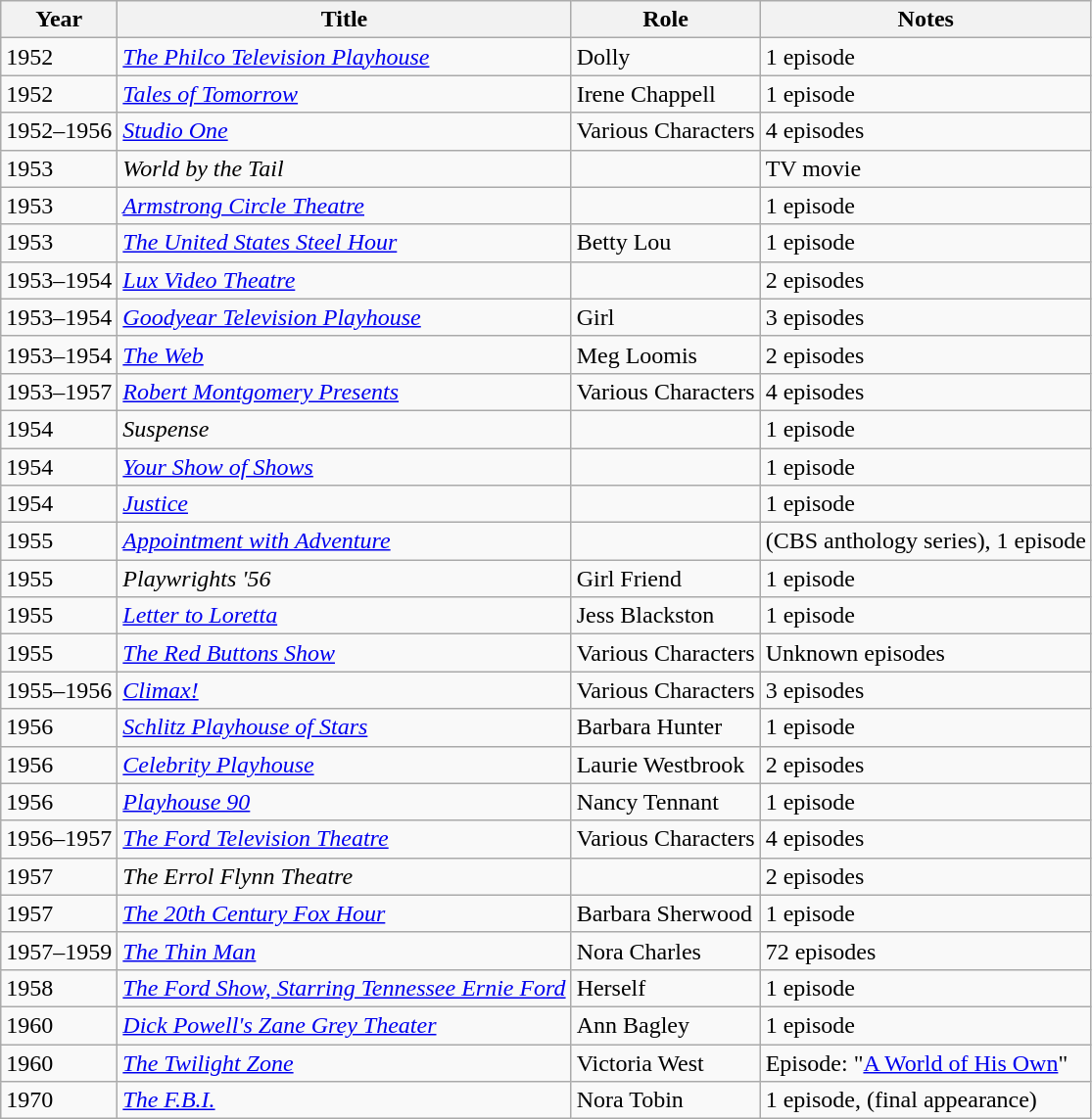<table class="wikitable sortable">
<tr>
<th>Year</th>
<th>Title</th>
<th>Role</th>
<th>Notes</th>
</tr>
<tr>
<td>1952</td>
<td><em><a href='#'>The Philco Television Playhouse</a></em></td>
<td>Dolly</td>
<td>1 episode</td>
</tr>
<tr>
<td>1952</td>
<td><em><a href='#'>Tales of Tomorrow</a></em></td>
<td>Irene Chappell</td>
<td>1 episode</td>
</tr>
<tr>
<td>1952–1956</td>
<td><em><a href='#'>Studio One</a></em></td>
<td>Various Characters</td>
<td>4 episodes</td>
</tr>
<tr>
<td>1953</td>
<td><em>World by the Tail</em></td>
<td></td>
<td>TV movie</td>
</tr>
<tr>
<td>1953</td>
<td><em><a href='#'>Armstrong Circle Theatre</a></em></td>
<td></td>
<td>1 episode</td>
</tr>
<tr>
<td>1953</td>
<td><em><a href='#'>The United States Steel Hour</a></em></td>
<td>Betty Lou</td>
<td>1 episode</td>
</tr>
<tr>
<td>1953–1954</td>
<td><em><a href='#'>Lux Video Theatre</a></em></td>
<td></td>
<td>2 episodes</td>
</tr>
<tr>
<td>1953–1954</td>
<td><em><a href='#'>Goodyear Television Playhouse</a></em></td>
<td>Girl</td>
<td>3 episodes</td>
</tr>
<tr>
<td>1953–1954</td>
<td><em><a href='#'>The Web</a></em></td>
<td>Meg Loomis</td>
<td>2 episodes</td>
</tr>
<tr>
<td>1953–1957</td>
<td><em><a href='#'>Robert Montgomery Presents</a></em></td>
<td>Various Characters</td>
<td>4 episodes</td>
</tr>
<tr>
<td>1954</td>
<td><em>Suspense</em></td>
<td></td>
<td>1 episode</td>
</tr>
<tr>
<td>1954</td>
<td><em><a href='#'>Your Show of Shows</a></em></td>
<td></td>
<td>1 episode</td>
</tr>
<tr>
<td>1954</td>
<td><em><a href='#'>Justice</a></em></td>
<td></td>
<td>1 episode</td>
</tr>
<tr>
<td>1955</td>
<td><em><a href='#'>Appointment with Adventure</a></em></td>
<td></td>
<td>(CBS anthology series), 1 episode</td>
</tr>
<tr>
<td>1955</td>
<td><em>Playwrights '56</em></td>
<td>Girl Friend</td>
<td>1 episode</td>
</tr>
<tr>
<td>1955</td>
<td><em><a href='#'>Letter to Loretta</a></em></td>
<td>Jess Blackston</td>
<td>1 episode</td>
</tr>
<tr>
<td>1955</td>
<td><em><a href='#'>The Red Buttons Show</a></em></td>
<td>Various Characters</td>
<td>Unknown episodes</td>
</tr>
<tr>
<td>1955–1956</td>
<td><em><a href='#'>Climax!</a></em></td>
<td>Various Characters</td>
<td>3 episodes</td>
</tr>
<tr>
<td>1956</td>
<td><em><a href='#'>Schlitz Playhouse of Stars</a></em></td>
<td>Barbara Hunter</td>
<td>1 episode</td>
</tr>
<tr>
<td>1956</td>
<td><em><a href='#'>Celebrity Playhouse</a></em></td>
<td>Laurie Westbrook</td>
<td>2 episodes</td>
</tr>
<tr>
<td>1956</td>
<td><em><a href='#'>Playhouse 90</a></em></td>
<td>Nancy Tennant</td>
<td>1 episode</td>
</tr>
<tr>
<td>1956–1957</td>
<td><em><a href='#'>The Ford Television Theatre</a></em></td>
<td>Various Characters</td>
<td>4 episodes</td>
</tr>
<tr>
<td>1957</td>
<td><em>The Errol Flynn Theatre</em></td>
<td></td>
<td>2 episodes</td>
</tr>
<tr>
<td>1957</td>
<td><em><a href='#'>The 20th Century Fox Hour</a></em></td>
<td>Barbara Sherwood</td>
<td>1 episode</td>
</tr>
<tr>
<td>1957–1959</td>
<td><em><a href='#'>The Thin Man</a></em></td>
<td>Nora Charles</td>
<td>72 episodes</td>
</tr>
<tr>
<td>1958</td>
<td><em><a href='#'>The Ford Show, Starring Tennessee Ernie Ford</a></em></td>
<td>Herself</td>
<td>1 episode</td>
</tr>
<tr>
<td>1960</td>
<td><em><a href='#'>Dick Powell's Zane Grey Theater</a></em></td>
<td>Ann Bagley</td>
<td>1 episode</td>
</tr>
<tr>
<td>1960</td>
<td><em><a href='#'>The Twilight Zone</a></em></td>
<td>Victoria West</td>
<td>Episode: "<a href='#'>A World of His Own</a>"</td>
</tr>
<tr>
<td>1970</td>
<td><em><a href='#'>The F.B.I.</a></em></td>
<td>Nora Tobin</td>
<td>1 episode, (final appearance)</td>
</tr>
</table>
